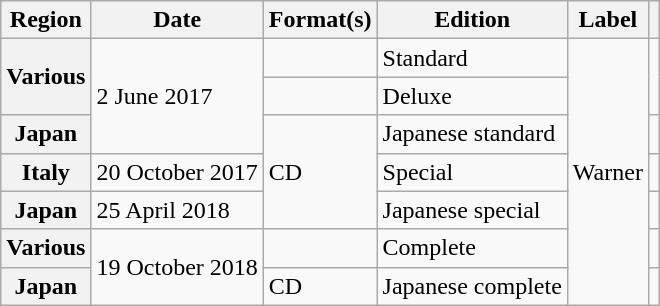<table class="wikitable plainrowheaders">
<tr>
<th scope="col">Region</th>
<th scope="col">Date</th>
<th scope="col">Format(s)</th>
<th scope="col">Edition</th>
<th scope="col">Label</th>
<th scope="col"></th>
</tr>
<tr>
<th scope="row" rowspan="2">Various</th>
<td rowspan="3">2 June 2017</td>
<td></td>
<td>Standard</td>
<td rowspan="7">Warner</td>
<td rowspan="2" style="text-align:center;"></td>
</tr>
<tr>
<td></td>
<td>Deluxe</td>
</tr>
<tr>
<th scope="row">Japan</th>
<td rowspan="3">CD</td>
<td>Japanese standard</td>
<td style="text-align:center;"></td>
</tr>
<tr>
<th scope="row">Italy</th>
<td>20 October 2017</td>
<td>Special</td>
<td style="text-align:center;"></td>
</tr>
<tr>
<th scope="row">Japan</th>
<td>25 April 2018</td>
<td>Japanese special</td>
<td style="text-align:center;"></td>
</tr>
<tr>
<th scope="row">Various</th>
<td rowspan="2">19 October 2018</td>
<td></td>
<td>Complete</td>
<td style="text-align:center;"></td>
</tr>
<tr>
<th scope="row">Japan</th>
<td>CD</td>
<td>Japanese complete</td>
<td style="text-align:center;"></td>
</tr>
</table>
